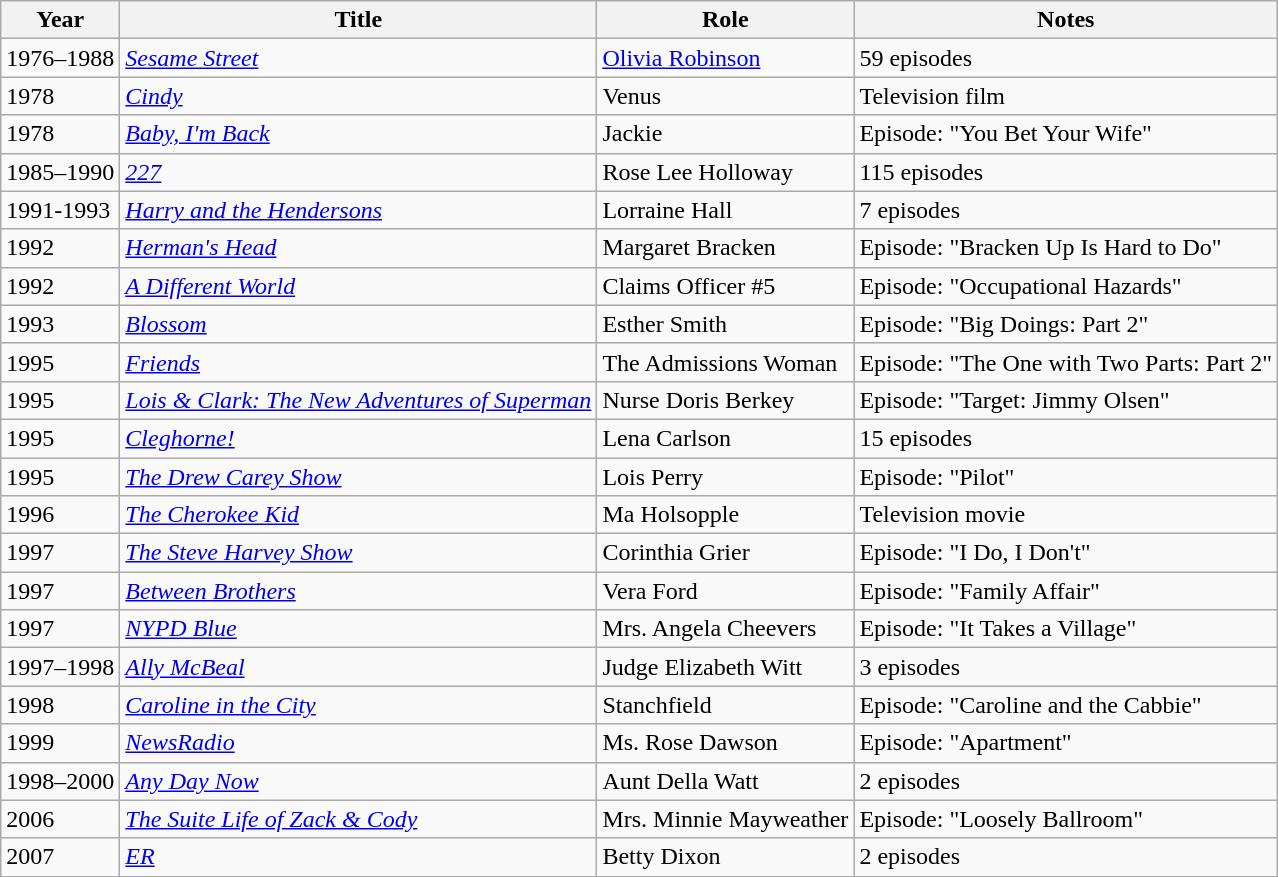<table class="wikitable sortable">
<tr>
<th>Year</th>
<th>Title</th>
<th>Role</th>
<th class="unsortable">Notes</th>
</tr>
<tr>
<td>1976–1988</td>
<td><em><a href='#'>Sesame Street</a></em></td>
<td><a href='#'>Olivia Robinson</a></td>
<td>59 episodes</td>
</tr>
<tr>
<td>1978</td>
<td><em><a href='#'>Cindy</a></em></td>
<td>Venus</td>
<td>Television film</td>
</tr>
<tr>
<td>1978</td>
<td><em><a href='#'>Baby, I'm Back</a></em></td>
<td>Jackie</td>
<td>Episode: "You Bet Your Wife"</td>
</tr>
<tr>
<td>1985–1990</td>
<td><em><a href='#'>227</a></em></td>
<td>Rose Lee Holloway</td>
<td>115 episodes</td>
</tr>
<tr>
<td>1991-1993</td>
<td><em><a href='#'>Harry and the Hendersons</a></em></td>
<td>Lorraine Hall</td>
<td>7 episodes</td>
</tr>
<tr>
<td>1992</td>
<td><em><a href='#'>Herman's Head</a></em></td>
<td>Margaret Bracken</td>
<td>Episode: "Bracken Up Is Hard to Do"</td>
</tr>
<tr>
<td>1992</td>
<td><em><a href='#'>A Different World</a></em></td>
<td>Claims Officer #5</td>
<td>Episode: "Occupational Hazards"</td>
</tr>
<tr>
<td>1993</td>
<td><em><a href='#'>Blossom</a></em></td>
<td>Esther Smith</td>
<td>Episode: "Big Doings: Part 2"</td>
</tr>
<tr>
<td>1995</td>
<td><em><a href='#'>Friends</a></em></td>
<td>The Admissions Woman</td>
<td>Episode: "The One with Two Parts: Part 2"</td>
</tr>
<tr>
<td>1995</td>
<td><em><a href='#'>Lois & Clark: The New Adventures of Superman</a></em></td>
<td>Nurse Doris Berkey</td>
<td>Episode: "Target: Jimmy Olsen"</td>
</tr>
<tr>
<td>1995</td>
<td><em><a href='#'>Cleghorne!</a></em></td>
<td>Lena Carlson</td>
<td>15 episodes</td>
</tr>
<tr>
<td>1995</td>
<td><em><a href='#'>The Drew Carey Show</a></em></td>
<td>Lois Perry</td>
<td>Episode: "Pilot"</td>
</tr>
<tr>
<td>1996</td>
<td><em><a href='#'>The Cherokee Kid</a></em></td>
<td>Ma Holsopple</td>
<td>Television movie</td>
</tr>
<tr>
<td>1997</td>
<td><em><a href='#'>The Steve Harvey Show</a></em></td>
<td>Corinthia Grier</td>
<td>Episode: "I Do, I Don't"</td>
</tr>
<tr>
<td>1997</td>
<td><em><a href='#'>Between Brothers</a></em></td>
<td>Vera Ford</td>
<td>Episode: "Family Affair"</td>
</tr>
<tr>
<td>1997</td>
<td><em><a href='#'>NYPD Blue</a></em></td>
<td>Mrs. Angela Cheevers</td>
<td>Episode: "It Takes a Village"</td>
</tr>
<tr>
<td>1997–1998</td>
<td><em><a href='#'>Ally McBeal</a></em></td>
<td>Judge Elizabeth Witt</td>
<td>3 episodes</td>
</tr>
<tr>
<td>1998</td>
<td><em><a href='#'>Caroline in the City</a></em></td>
<td>Stanchfield</td>
<td>Episode: "Caroline and the Cabbie"</td>
</tr>
<tr>
<td>1999</td>
<td><em><a href='#'>NewsRadio</a></em></td>
<td>Ms. Rose Dawson</td>
<td>Episode: "Apartment"</td>
</tr>
<tr>
<td>1998–2000</td>
<td><em><a href='#'>Any Day Now</a></em></td>
<td>Aunt Della Watt</td>
<td>2 episodes</td>
</tr>
<tr>
<td>2006</td>
<td><em><a href='#'>The Suite Life of Zack & Cody</a></em></td>
<td>Mrs. Minnie Mayweather</td>
<td>Episode: "Loosely Ballroom"</td>
</tr>
<tr>
<td>2007</td>
<td><em><a href='#'>ER</a></em></td>
<td>Betty Dixon</td>
<td>2 episodes</td>
</tr>
</table>
